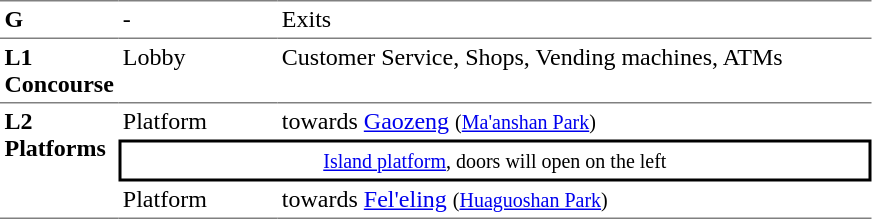<table table border=0 cellspacing=0 cellpadding=3>
<tr>
<td style="border-top:solid 1px gray;" width=50 valign=top><strong>G</strong></td>
<td style="border-top:solid 1px gray;" width=100 valign=top>-</td>
<td style="border-top:solid 1px gray;" width=390 valign=top>Exits</td>
</tr>
<tr>
<td style="border-bottom:solid 1px gray; border-top:solid 1px gray;" valign=top width=50><strong>L1<br>Concourse</strong></td>
<td style="border-bottom:solid 1px gray; border-top:solid 1px gray;" valign=top width=100>Lobby</td>
<td style="border-bottom:solid 1px gray; border-top:solid 1px gray;" valign=top width=390>Customer Service, Shops, Vending machines, ATMs</td>
</tr>
<tr>
<td style="border-bottom:solid 1px gray;" rowspan=4 valign=top><strong>L2<br>Platforms</strong></td>
<td>Platform </td>
<td>  towards <a href='#'>Gaozeng</a> <small>(<a href='#'>Ma'anshan Park</a>)</small></td>
</tr>
<tr>
<td style="border-right:solid 2px black;border-left:solid 2px black;border-top:solid 2px black;border-bottom:solid 2px black;text-align:center;" colspan=2><small><a href='#'>Island platform</a>, doors will open on the left</small></td>
</tr>
<tr>
<td style="border-bottom:solid 1px gray;">Platform </td>
<td style="border-bottom:solid 1px gray;"> towards <a href='#'>Fel'eling</a> <small>(<a href='#'>Huaguoshan Park</a>) </small></td>
</tr>
</table>
